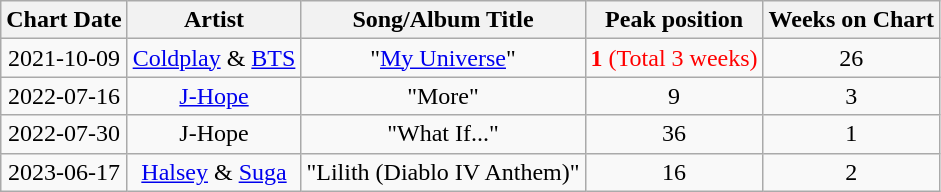<table class="wikitable sortable" style="text-align:center">
<tr>
<th>Chart Date</th>
<th>Artist</th>
<th>Song/Album Title</th>
<th>Peak position</th>
<th>Weeks on Chart</th>
</tr>
<tr>
<td>2021-10-09</td>
<td><a href='#'>Coldplay</a> & <a href='#'>BTS</a></td>
<td>"<a href='#'>My Universe</a>"</td>
<td style="color:red;"><strong>1</strong> (Total 3 weeks)</td>
<td>26</td>
</tr>
<tr>
<td>2022-07-16</td>
<td><a href='#'>J-Hope</a></td>
<td>"More"</td>
<td>9</td>
<td>3</td>
</tr>
<tr>
<td>2022-07-30</td>
<td>J-Hope</td>
<td>"What If..."</td>
<td>36</td>
<td>1</td>
</tr>
<tr>
<td>2023-06-17</td>
<td><a href='#'>Halsey</a> & <a href='#'>Suga</a></td>
<td>"Lilith (Diablo IV Anthem)"</td>
<td>16</td>
<td>2</td>
</tr>
</table>
